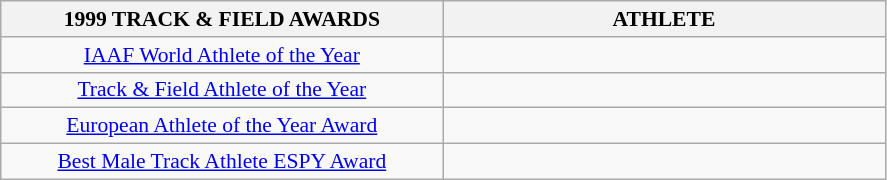<table class="wikitable" style="border-collapse: collapse; font-size: 90%;">
<tr>
<th align="center" style="width: 20em">1999 TRACK & FIELD AWARDS</th>
<th align="center" style="width: 20em">ATHLETE</th>
</tr>
<tr>
<td align="center"><a href='#'>IAAF World Athlete of the Year</a></td>
<td></td>
</tr>
<tr>
<td align="center"><a href='#'>Track & Field Athlete of the Year</a></td>
<td></td>
</tr>
<tr>
<td align="center"><a href='#'>European Athlete of the Year Award</a></td>
<td></td>
</tr>
<tr>
<td align="center"><a href='#'>Best Male Track Athlete ESPY Award</a></td>
<td></td>
</tr>
</table>
